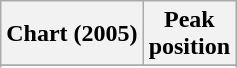<table class="wikitable sortable plainrowheaders" style="text-align:center">
<tr>
<th scope="col">Chart (2005)</th>
<th scope="col">Peak<br>position</th>
</tr>
<tr>
</tr>
<tr>
</tr>
</table>
